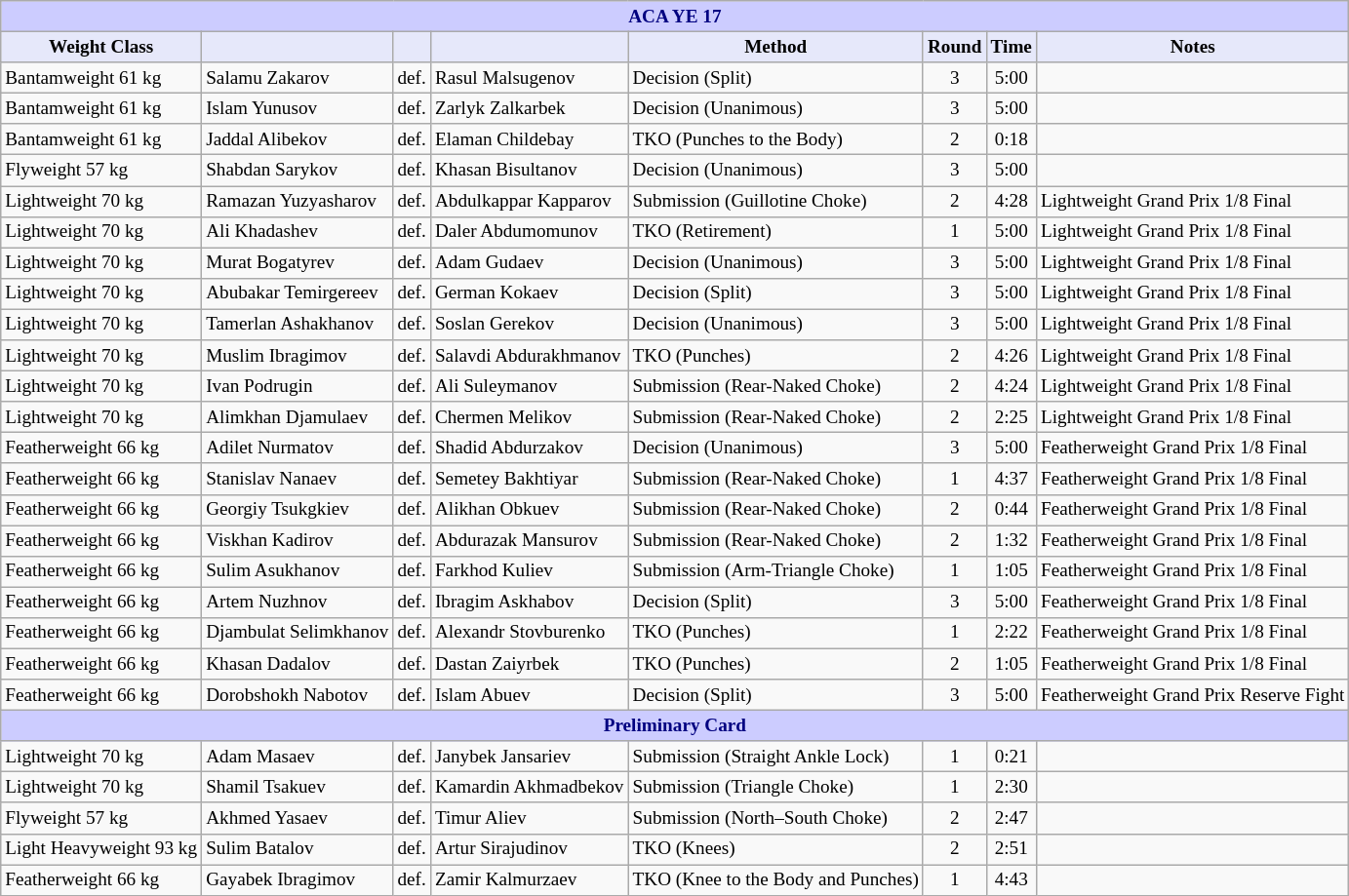<table class="wikitable" style="font-size: 80%;">
<tr>
<th colspan="8" style="background-color: #ccf; color: #000080; text-align: center;"><strong>ACA YE 17</strong></th>
</tr>
<tr>
<th colspan="1" style="background-color: #E6E8FA; color: #000000; text-align: center;">Weight Class</th>
<th colspan="1" style="background-color: #E6E8FA; color: #000000; text-align: center;"></th>
<th colspan="1" style="background-color: #E6E8FA; color: #000000; text-align: center;"></th>
<th colspan="1" style="background-color: #E6E8FA; color: #000000; text-align: center;"></th>
<th colspan="1" style="background-color: #E6E8FA; color: #000000; text-align: center;">Method</th>
<th colspan="1" style="background-color: #E6E8FA; color: #000000; text-align: center;">Round</th>
<th colspan="1" style="background-color: #E6E8FA; color: #000000; text-align: center;">Time</th>
<th colspan="1" style="background-color: #E6E8FA; color: #000000; text-align: center;">Notes</th>
</tr>
<tr>
<td>Bantamweight 61 kg</td>
<td> Salamu Zakarov</td>
<td>def.</td>
<td> Rasul Malsugenov</td>
<td>Decision (Split)</td>
<td align=center>3</td>
<td align=center>5:00</td>
<td></td>
</tr>
<tr>
<td>Bantamweight 61 kg</td>
<td> Islam Yunusov</td>
<td>def.</td>
<td> Zarlyk Zalkarbek</td>
<td>Decision (Unanimous)</td>
<td align=center>3</td>
<td align=center>5:00</td>
<td></td>
</tr>
<tr>
<td>Bantamweight 61 kg</td>
<td> Jaddal Alibekov</td>
<td>def.</td>
<td> Elaman Childebay</td>
<td>TKO (Punches to the Body)</td>
<td align=center>2</td>
<td align=center>0:18</td>
<td></td>
</tr>
<tr>
<td>Flyweight 57 kg</td>
<td> Shabdan Sarykov</td>
<td>def.</td>
<td> Khasan Bisultanov</td>
<td>Decision (Unanimous)</td>
<td align=center>3</td>
<td align=center>5:00</td>
<td></td>
</tr>
<tr>
<td>Lightweight 70 kg</td>
<td> Ramazan Yuzyasharov</td>
<td>def.</td>
<td> Abdulkappar Kapparov</td>
<td>Submission (Guillotine Choke)</td>
<td align=center>2</td>
<td align=center>4:28</td>
<td>Lightweight Grand Prix 1/8 Final</td>
</tr>
<tr>
<td>Lightweight 70 kg</td>
<td> Ali Khadashev</td>
<td>def.</td>
<td> Daler Abdumomunov</td>
<td>TKO (Retirement)</td>
<td align=center>1</td>
<td align=center>5:00</td>
<td>Lightweight Grand Prix 1/8 Final</td>
</tr>
<tr>
<td>Lightweight 70 kg</td>
<td> Murat Bogatyrev</td>
<td>def.</td>
<td> Adam Gudaev</td>
<td>Decision (Unanimous)</td>
<td align=center>3</td>
<td align=center>5:00</td>
<td>Lightweight Grand Prix 1/8 Final</td>
</tr>
<tr>
<td>Lightweight 70 kg</td>
<td> Abubakar Temirgereev</td>
<td>def.</td>
<td> German Kokaev</td>
<td>Decision (Split)</td>
<td align=center>3</td>
<td align=center>5:00</td>
<td>Lightweight Grand Prix 1/8 Final</td>
</tr>
<tr>
<td>Lightweight 70 kg</td>
<td> Tamerlan Ashakhanov</td>
<td>def.</td>
<td> Soslan Gerekov</td>
<td>Decision (Unanimous)</td>
<td align=center>3</td>
<td align=center>5:00</td>
<td>Lightweight Grand Prix 1/8 Final</td>
</tr>
<tr>
<td>Lightweight 70 kg</td>
<td> Muslim Ibragimov</td>
<td>def.</td>
<td> Salavdi Abdurakhmanov</td>
<td>TKO (Punches)</td>
<td align=center>2</td>
<td align=center>4:26</td>
<td>Lightweight Grand Prix 1/8 Final</td>
</tr>
<tr>
<td>Lightweight 70 kg</td>
<td> Ivan Podrugin</td>
<td>def.</td>
<td> Ali Suleymanov</td>
<td>Submission (Rear-Naked Choke)</td>
<td align=center>2</td>
<td align=center>4:24</td>
<td>Lightweight Grand Prix 1/8 Final</td>
</tr>
<tr>
<td>Lightweight 70 kg</td>
<td> Alimkhan Djamulaev</td>
<td>def.</td>
<td> Chermen Melikov</td>
<td>Submission (Rear-Naked Choke)</td>
<td align=center>2</td>
<td align=center>2:25</td>
<td>Lightweight Grand Prix 1/8 Final</td>
</tr>
<tr>
<td>Featherweight 66 kg</td>
<td> Adilet Nurmatov</td>
<td>def.</td>
<td> Shadid Abdurzakov</td>
<td>Decision (Unanimous)</td>
<td align=center>3</td>
<td align=center>5:00</td>
<td>Featherweight Grand Prix 1/8 Final</td>
</tr>
<tr>
<td>Featherweight 66 kg</td>
<td> Stanislav Nanaev</td>
<td>def.</td>
<td> Semetey Bakhtiyar</td>
<td>Submission (Rear-Naked Choke)</td>
<td align=center>1</td>
<td align=center>4:37</td>
<td>Featherweight Grand Prix 1/8 Final</td>
</tr>
<tr>
<td>Featherweight 66 kg</td>
<td> Georgiy Tsukgkiev</td>
<td>def.</td>
<td> Alikhan Obkuev</td>
<td>Submission (Rear-Naked Choke)</td>
<td align=center>2</td>
<td align=center>0:44</td>
<td>Featherweight Grand Prix 1/8 Final</td>
</tr>
<tr>
<td>Featherweight 66 kg</td>
<td> Viskhan Kadirov</td>
<td>def.</td>
<td> Abdurazak Mansurov</td>
<td>Submission (Rear-Naked Choke)</td>
<td align=center>2</td>
<td align=center>1:32</td>
<td>Featherweight Grand Prix 1/8 Final</td>
</tr>
<tr>
<td>Featherweight 66 kg</td>
<td> Sulim Asukhanov</td>
<td>def.</td>
<td> Farkhod Kuliev</td>
<td>Submission (Arm-Triangle Choke)</td>
<td align=center>1</td>
<td align=center>1:05</td>
<td>Featherweight Grand Prix 1/8 Final</td>
</tr>
<tr>
<td>Featherweight 66 kg</td>
<td> Artem Nuzhnov</td>
<td>def.</td>
<td> Ibragim Askhabov</td>
<td>Decision (Split)</td>
<td align=center>3</td>
<td align=center>5:00</td>
<td>Featherweight Grand Prix 1/8 Final</td>
</tr>
<tr>
<td>Featherweight 66 kg</td>
<td> Djambulat Selimkhanov</td>
<td>def.</td>
<td> Alexandr Stovburenko</td>
<td>TKO (Punches)</td>
<td align=center>1</td>
<td align=center>2:22</td>
<td>Featherweight Grand Prix 1/8 Final</td>
</tr>
<tr>
<td>Featherweight 66 kg</td>
<td> Khasan Dadalov</td>
<td>def.</td>
<td> Dastan Zaiyrbek</td>
<td>TKO (Punches)</td>
<td align=center>2</td>
<td align=center>1:05</td>
<td>Featherweight Grand Prix 1/8 Final</td>
</tr>
<tr>
<td>Featherweight 66 kg</td>
<td> Dorobshokh Nabotov</td>
<td>def.</td>
<td> Islam Abuev</td>
<td>Decision (Split)</td>
<td align=center>3</td>
<td align=center>5:00</td>
<td>Featherweight Grand Prix Reserve Fight</td>
</tr>
<tr>
<th colspan="8" style="background-color: #ccf; color: #000080; text-align: center;"><strong>Preliminary Card</strong></th>
</tr>
<tr>
<td>Lightweight 70 kg</td>
<td> Adam Masaev</td>
<td>def.</td>
<td> Janybek Jansariev</td>
<td>Submission (Straight Ankle Lock)</td>
<td align=center>1</td>
<td align=center>0:21</td>
<td></td>
</tr>
<tr>
<td>Lightweight 70 kg</td>
<td> Shamil Tsakuev</td>
<td>def.</td>
<td> Kamardin Akhmadbekov</td>
<td>Submission (Triangle Choke)</td>
<td align=center>1</td>
<td align=center>2:30</td>
<td></td>
</tr>
<tr>
<td>Flyweight 57 kg</td>
<td> Akhmed Yasaev</td>
<td>def.</td>
<td> Timur Aliev</td>
<td>Submission (North–South Choke)</td>
<td align=center>2</td>
<td align=center>2:47</td>
<td></td>
</tr>
<tr>
<td>Light Heavyweight 93 kg</td>
<td> Sulim Batalov</td>
<td>def.</td>
<td> Artur Sirajudinov</td>
<td>TKO (Knees)</td>
<td align=center>2</td>
<td align=center>2:51</td>
<td></td>
</tr>
<tr>
<td>Featherweight 66 kg</td>
<td> Gayabek Ibragimov</td>
<td>def.</td>
<td> Zamir Kalmurzaev</td>
<td>TKO (Knee to the Body and Punches)</td>
<td align=center>1</td>
<td align=center>4:43</td>
<td></td>
</tr>
</table>
